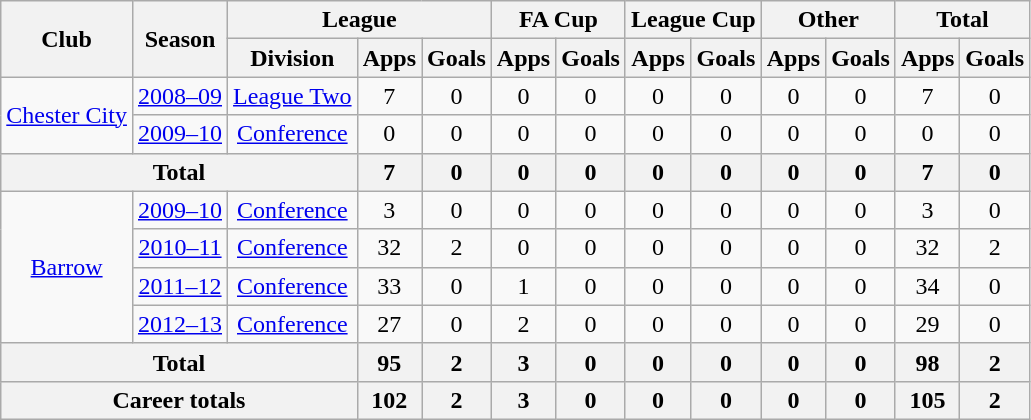<table class="wikitable" style="text-align: center;">
<tr>
<th rowspan="2">Club</th>
<th rowspan="2">Season</th>
<th colspan="3">League</th>
<th colspan="2">FA Cup</th>
<th colspan="2">League Cup</th>
<th colspan="2">Other</th>
<th colspan="2">Total</th>
</tr>
<tr>
<th>Division</th>
<th>Apps</th>
<th>Goals</th>
<th>Apps</th>
<th>Goals</th>
<th>Apps</th>
<th>Goals</th>
<th>Apps</th>
<th>Goals</th>
<th>Apps</th>
<th>Goals</th>
</tr>
<tr>
<td rowspan="2" valign="center"><a href='#'>Chester City</a></td>
<td><a href='#'>2008–09</a></td>
<td><a href='#'>League Two</a></td>
<td>7</td>
<td>0</td>
<td>0</td>
<td>0</td>
<td>0</td>
<td>0</td>
<td>0</td>
<td>0</td>
<td>7</td>
<td>0</td>
</tr>
<tr>
<td><a href='#'>2009–10</a></td>
<td><a href='#'>Conference</a></td>
<td>0</td>
<td>0</td>
<td>0</td>
<td>0</td>
<td>0</td>
<td>0</td>
<td>0</td>
<td>0</td>
<td>0</td>
<td>0</td>
</tr>
<tr>
<th colspan="3">Total</th>
<th>7</th>
<th>0</th>
<th>0</th>
<th>0</th>
<th>0</th>
<th>0</th>
<th>0</th>
<th>0</th>
<th>7</th>
<th>0</th>
</tr>
<tr>
<td rowspan="4" valign="center"><a href='#'>Barrow</a></td>
<td><a href='#'>2009–10</a></td>
<td><a href='#'>Conference</a></td>
<td>3</td>
<td>0</td>
<td>0</td>
<td>0</td>
<td>0</td>
<td>0</td>
<td>0</td>
<td>0</td>
<td>3</td>
<td>0</td>
</tr>
<tr>
<td><a href='#'>2010–11</a></td>
<td><a href='#'>Conference</a></td>
<td>32</td>
<td>2</td>
<td>0</td>
<td>0</td>
<td>0</td>
<td>0</td>
<td>0</td>
<td>0</td>
<td>32</td>
<td>2</td>
</tr>
<tr>
<td><a href='#'>2011–12</a></td>
<td><a href='#'>Conference</a></td>
<td>33</td>
<td>0</td>
<td>1</td>
<td>0</td>
<td>0</td>
<td>0</td>
<td>0</td>
<td>0</td>
<td>34</td>
<td>0</td>
</tr>
<tr>
<td><a href='#'>2012–13</a></td>
<td><a href='#'>Conference</a></td>
<td>27</td>
<td>0</td>
<td>2</td>
<td>0</td>
<td>0</td>
<td>0</td>
<td>0</td>
<td>0</td>
<td>29</td>
<td>0</td>
</tr>
<tr>
<th colspan="3">Total</th>
<th>95</th>
<th>2</th>
<th>3</th>
<th>0</th>
<th>0</th>
<th>0</th>
<th>0</th>
<th>0</th>
<th>98</th>
<th>2</th>
</tr>
<tr>
<th colspan="3">Career totals</th>
<th>102</th>
<th>2</th>
<th>3</th>
<th>0</th>
<th>0</th>
<th>0</th>
<th>0</th>
<th>0</th>
<th>105</th>
<th>2</th>
</tr>
</table>
